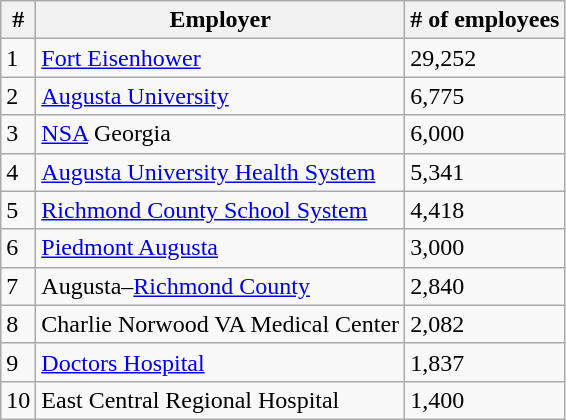<table class="wikitable">
<tr>
<th>#</th>
<th>Employer</th>
<th># of employees</th>
</tr>
<tr>
<td>1</td>
<td><a href='#'>Fort Eisenhower</a></td>
<td>29,252</td>
</tr>
<tr>
<td>2</td>
<td><a href='#'>Augusta University</a></td>
<td>6,775</td>
</tr>
<tr>
<td>3</td>
<td><a href='#'>NSA</a> Georgia</td>
<td>6,000</td>
</tr>
<tr>
<td>4</td>
<td><a href='#'>Augusta University Health System</a></td>
<td>5,341</td>
</tr>
<tr>
<td>5</td>
<td><a href='#'>Richmond County School System</a></td>
<td>4,418</td>
</tr>
<tr>
<td>6</td>
<td><a href='#'>Piedmont Augusta</a></td>
<td>3,000</td>
</tr>
<tr>
<td>7</td>
<td>Augusta–<a href='#'>Richmond County</a></td>
<td>2,840</td>
</tr>
<tr>
<td>8</td>
<td>Charlie Norwood VA Medical Center</td>
<td>2,082</td>
</tr>
<tr>
<td>9</td>
<td><a href='#'>Doctors Hospital</a></td>
<td>1,837</td>
</tr>
<tr>
<td>10</td>
<td>East Central Regional Hospital</td>
<td>1,400</td>
</tr>
</table>
